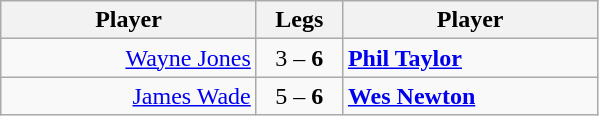<table class=wikitable style="text-align:center">
<tr>
<th width=163>Player</th>
<th width=50>Legs</th>
<th width=163>Player</th>
</tr>
<tr align=left>
<td align=right><a href='#'>Wayne Jones</a> </td>
<td align=center>3 – <strong>6</strong></td>
<td> <strong><a href='#'>Phil Taylor</a></strong></td>
</tr>
<tr align=left>
<td align=right><a href='#'>James Wade</a> </td>
<td align=center>5 – <strong>6</strong></td>
<td> <strong><a href='#'>Wes Newton</a></strong></td>
</tr>
</table>
